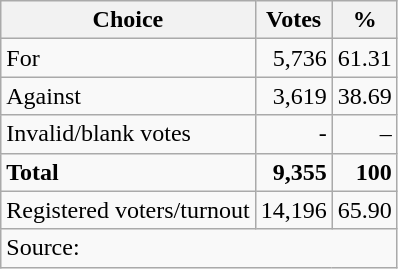<table class=wikitable style=text-align:right>
<tr>
<th>Choice</th>
<th>Votes</th>
<th>%</th>
</tr>
<tr>
<td align=left>For</td>
<td>5,736</td>
<td>61.31</td>
</tr>
<tr>
<td align=left>Against</td>
<td>3,619</td>
<td>38.69</td>
</tr>
<tr>
<td align=left>Invalid/blank votes</td>
<td>-</td>
<td>–</td>
</tr>
<tr>
<td align=left><strong>Total</strong></td>
<td><strong>9,355</strong></td>
<td><strong>100</strong></td>
</tr>
<tr>
<td align=left>Registered voters/turnout</td>
<td>14,196</td>
<td>65.90</td>
</tr>
<tr>
<td colspan=3 align=left>Source: </td>
</tr>
</table>
